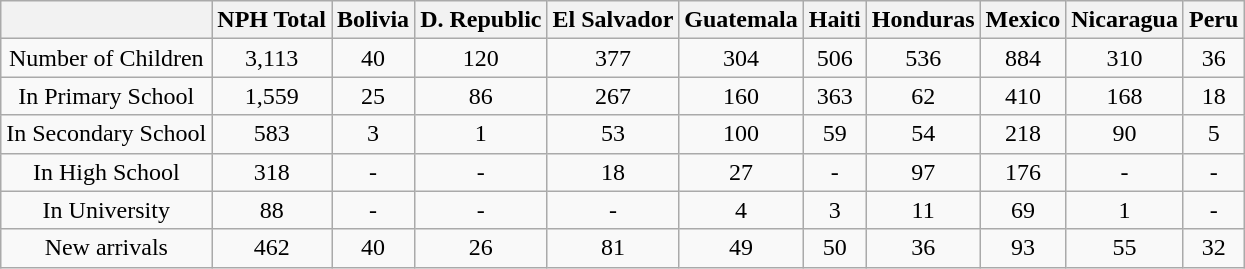<table class="wikitable" style="text-align:center">
<tr>
<th></th>
<th>NPH Total</th>
<th>Bolivia</th>
<th>D. Republic</th>
<th>El Salvador</th>
<th>Guatemala</th>
<th>Haiti</th>
<th>Honduras</th>
<th>Mexico</th>
<th>Nicaragua</th>
<th>Peru</th>
</tr>
<tr>
<td>Number of Children</td>
<td>3,113</td>
<td>40</td>
<td>120</td>
<td>377</td>
<td>304</td>
<td>506</td>
<td>536</td>
<td>884</td>
<td>310</td>
<td>36</td>
</tr>
<tr>
<td>In Primary School</td>
<td>1,559</td>
<td>25</td>
<td>86</td>
<td>267</td>
<td>160</td>
<td>363</td>
<td>62</td>
<td>410</td>
<td>168</td>
<td>18</td>
</tr>
<tr>
<td>In Secondary School</td>
<td>583</td>
<td>3</td>
<td>1</td>
<td>53</td>
<td>100</td>
<td>59</td>
<td>54</td>
<td>218</td>
<td>90</td>
<td>5</td>
</tr>
<tr>
<td>In High School</td>
<td>318</td>
<td>-</td>
<td>-</td>
<td>18</td>
<td>27</td>
<td>-</td>
<td>97</td>
<td>176</td>
<td>-</td>
<td>-</td>
</tr>
<tr>
<td>In University</td>
<td>88</td>
<td>-</td>
<td>-</td>
<td>-</td>
<td>4</td>
<td>3</td>
<td>11</td>
<td>69</td>
<td>1</td>
<td>-</td>
</tr>
<tr>
<td>New arrivals</td>
<td>462</td>
<td>40</td>
<td>26</td>
<td>81</td>
<td>49</td>
<td>50</td>
<td>36</td>
<td>93</td>
<td>55</td>
<td>32</td>
</tr>
</table>
